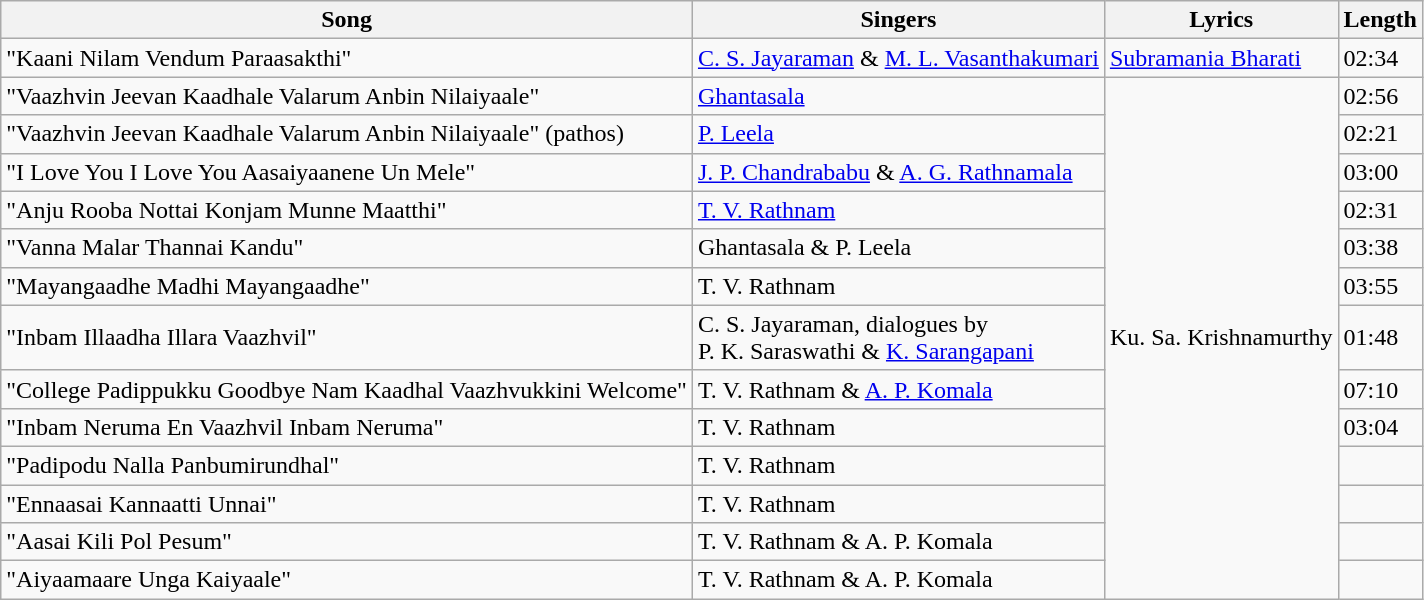<table class="wikitable">
<tr>
<th>Song</th>
<th>Singers</th>
<th>Lyrics</th>
<th>Length</th>
</tr>
<tr>
<td>"Kaani Nilam Vendum Paraasakthi"</td>
<td><a href='#'>C. S. Jayaraman</a> & <a href='#'>M. L. Vasanthakumari</a></td>
<td><a href='#'>Subramania Bharati</a></td>
<td>02:34</td>
</tr>
<tr>
<td>"Vaazhvin Jeevan Kaadhale Valarum Anbin Nilaiyaale"</td>
<td><a href='#'>Ghantasala</a></td>
<td rowspan=13>Ku. Sa. Krishnamurthy</td>
<td>02:56</td>
</tr>
<tr>
<td>"Vaazhvin Jeevan Kaadhale Valarum Anbin Nilaiyaale" (pathos)</td>
<td><a href='#'>P. Leela</a></td>
<td>02:21</td>
</tr>
<tr>
<td>"I Love You I Love You Aasaiyaanene Un Mele"</td>
<td><a href='#'>J. P. Chandrababu</a> & <a href='#'>A. G. Rathnamala</a></td>
<td>03:00</td>
</tr>
<tr>
<td>"Anju Rooba Nottai Konjam Munne Maatthi"</td>
<td><a href='#'>T. V. Rathnam</a></td>
<td>02:31</td>
</tr>
<tr>
<td>"Vanna Malar Thannai Kandu"</td>
<td>Ghantasala & P. Leela</td>
<td>03:38</td>
</tr>
<tr>
<td>"Mayangaadhe Madhi Mayangaadhe"</td>
<td>T. V. Rathnam</td>
<td>03:55</td>
</tr>
<tr>
<td>"Inbam Illaadha Illara Vaazhvil"</td>
<td>C. S. Jayaraman, dialogues by <br>P. K. Saraswathi & <a href='#'>K. Sarangapani</a></td>
<td>01:48</td>
</tr>
<tr>
<td>"College Padippukku Goodbye Nam Kaadhal Vaazhvukkini Welcome"</td>
<td>T. V. Rathnam & <a href='#'>A. P. Komala</a></td>
<td>07:10</td>
</tr>
<tr>
<td>"Inbam Neruma En Vaazhvil Inbam Neruma"</td>
<td>T. V. Rathnam</td>
<td>03:04</td>
</tr>
<tr>
<td>"Padipodu Nalla Panbumirundhal"</td>
<td>T. V. Rathnam</td>
<td></td>
</tr>
<tr>
<td>"Ennaasai Kannaatti Unnai"</td>
<td>T. V. Rathnam</td>
<td></td>
</tr>
<tr>
<td>"Aasai Kili Pol Pesum"</td>
<td>T. V. Rathnam & A. P. Komala</td>
<td></td>
</tr>
<tr>
<td>"Aiyaamaare Unga Kaiyaale"</td>
<td>T. V. Rathnam & A. P. Komala</td>
<td></td>
</tr>
</table>
